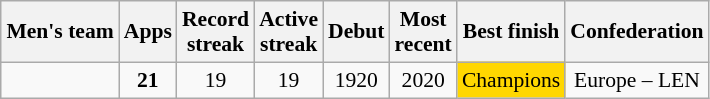<table class="wikitable" style="text-align: center; font-size: 90%; margin-left: 1em;">
<tr>
<th>Men's team</th>
<th>Apps</th>
<th>Record<br>streak</th>
<th>Active<br>streak</th>
<th>Debut</th>
<th>Most<br>recent</th>
<th>Best finish</th>
<th>Confederation</th>
</tr>
<tr>
<td style="text-align: left;"></td>
<td><strong>21</strong></td>
<td>19</td>
<td>19</td>
<td>1920</td>
<td>2020</td>
<td style="background-color: gold;">Champions</td>
<td>Europe – LEN</td>
</tr>
</table>
